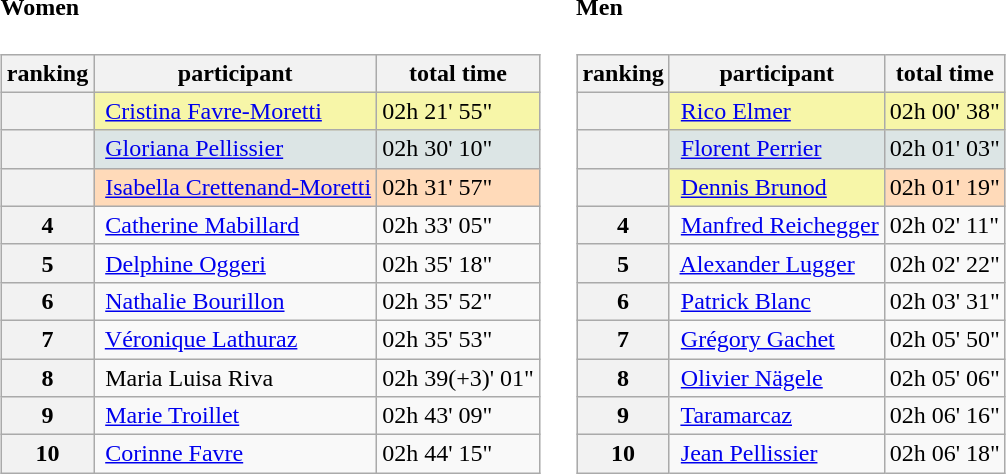<table>
<tr>
<td><br><h4>Women</h4><table class="wikitable">
<tr>
<th>ranking</th>
<th>participant</th>
<th>total time</th>
</tr>
<tr>
<th bgcolor="gold"></th>
<td bgcolor="#F7F6A8"> <a href='#'>Cristina Favre-Moretti</a></td>
<td bgcolor="#F7F6A8">02h 21' 55"</td>
</tr>
<tr>
<th bgcolor="silver"></th>
<td bgcolor="#DCE5E5"> <a href='#'>Gloriana Pellissier</a></td>
<td bgcolor="#DCE5E5">02h 30' 10"</td>
</tr>
<tr>
<th bgcolor="#cc9966"></th>
<td bgcolor="#FFDAB9"> <a href='#'>Isabella Crettenand-Moretti</a></td>
<td bgcolor="#FFDAB9">02h 31' 57"</td>
</tr>
<tr>
<th>4</th>
<td> <a href='#'>Catherine Mabillard</a></td>
<td>02h 33' 05"</td>
</tr>
<tr>
<th>5</th>
<td> <a href='#'>Delphine Oggeri</a></td>
<td>02h 35' 18"</td>
</tr>
<tr>
<th>6</th>
<td> <a href='#'>Nathalie Bourillon</a></td>
<td>02h 35' 52"</td>
</tr>
<tr>
<th>7</th>
<td> <a href='#'>Véronique Lathuraz</a></td>
<td>02h 35' 53"</td>
</tr>
<tr>
<th>8</th>
<td> Maria Luisa Riva</td>
<td>02h 39(+3)' 01"</td>
</tr>
<tr>
<th>9</th>
<td> <a href='#'>Marie Troillet</a></td>
<td>02h 43' 09"</td>
</tr>
<tr>
<th>10</th>
<td> <a href='#'>Corinne Favre</a></td>
<td>02h 44' 15"</td>
</tr>
</table>
</td>
<td></td>
<td><br><h4>Men</h4><table class="wikitable">
<tr>
<th>ranking</th>
<th>participant</th>
<th>total time</th>
</tr>
<tr>
<th bgcolor="gold"></th>
<td bgcolor="#F7F6A8"> <a href='#'>Rico Elmer</a></td>
<td bgcolor="#F7F6A8">02h 00' 38"</td>
</tr>
<tr>
<th bgcolor="silver"></th>
<td bgcolor="#DCE5E5"> <a href='#'>Florent Perrier</a></td>
<td bgcolor="#DCE5E5">02h 01' 03"</td>
</tr>
<tr>
<th bgcolor="#cc9966"></th>
<td bgcolor="#F7F6A8"> <a href='#'>Dennis Brunod</a></td>
<td bgcolor="#FFDAB9">02h 01' 19"</td>
</tr>
<tr>
<th>4</th>
<td> <a href='#'>Manfred Reichegger</a></td>
<td>02h 02' 11"</td>
</tr>
<tr>
<th>5</th>
<td> <a href='#'>Alexander Lugger</a></td>
<td>02h 02' 22"</td>
</tr>
<tr>
<th>6</th>
<td> <a href='#'>Patrick Blanc</a></td>
<td>02h 03' 31"</td>
</tr>
<tr>
<th>7</th>
<td> <a href='#'>Grégory Gachet</a></td>
<td>02h 05' 50"</td>
</tr>
<tr>
<th>8</th>
<td> <a href='#'>Olivier Nägele</a></td>
<td>02h 05' 06"</td>
</tr>
<tr>
<th>9</th>
<td> <a href='#'>Taramarcaz</a></td>
<td>02h 06' 16"</td>
</tr>
<tr>
<th>10</th>
<td> <a href='#'>Jean Pellissier</a></td>
<td>02h 06' 18"</td>
</tr>
</table>
</td>
</tr>
</table>
